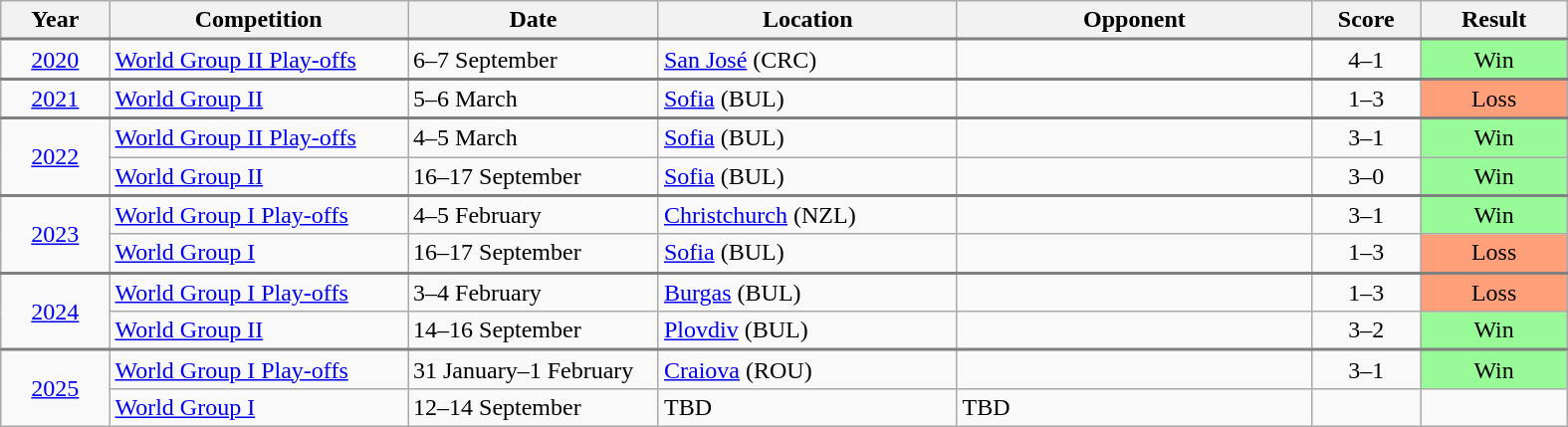<table class="wikitable" width="1050">
<tr>
<th width="50">Year</th>
<th width="150">Competition</th>
<th width="125">Date</th>
<th width="150">Location</th>
<th width="180">Opponent</th>
<th width="50">Score</th>
<th width="70">Result</th>
</tr>
<tr style="border-top:2px solid gray;">
<td align="center"><a href='#'>2020</a></td>
<td><a href='#'>World Group II Play-offs</a></td>
<td>6–7 September</td>
<td><a href='#'>San José</a> (CRC)</td>
<td></td>
<td align="center">4–1</td>
<td align="center" bgcolor="#98FB98">Win</td>
</tr>
<tr style="border-top:2px solid gray;">
<td align="center"><a href='#'>2021</a></td>
<td><a href='#'>World Group II</a></td>
<td>5–6 March</td>
<td><a href='#'>Sofia</a> (BUL)</td>
<td></td>
<td align="center">1–3</td>
<td align="center" bgcolor="#FFA07A">Loss</td>
</tr>
<tr style="border-top:2px solid gray;">
<td align="center" rowspan="2"><a href='#'>2022</a></td>
<td><a href='#'>World Group II Play-offs</a></td>
<td>4–5 March</td>
<td><a href='#'>Sofia</a> (BUL)</td>
<td></td>
<td align="center">3–1</td>
<td align="center" bgcolor="#98FB98">Win</td>
</tr>
<tr>
<td><a href='#'>World Group II</a></td>
<td>16–17 September</td>
<td><a href='#'>Sofia</a> (BUL)</td>
<td></td>
<td align="center">3–0</td>
<td align="center" bgcolor="#98FB98">Win</td>
</tr>
<tr style="border-top:2px solid gray;">
<td align="center" rowspan="2"><a href='#'>2023</a></td>
<td><a href='#'>World Group I Play-offs</a></td>
<td>4–5 February</td>
<td><a href='#'>Christchurch</a> (NZL)</td>
<td></td>
<td align="center">3–1</td>
<td align="center" bgcolor="#98FB98">Win</td>
</tr>
<tr>
<td><a href='#'>World Group I</a></td>
<td>16–17 September</td>
<td><a href='#'>Sofia</a> (BUL)</td>
<td></td>
<td align="center">1–3</td>
<td align="center" bgcolor="#FFA07A">Loss</td>
</tr>
<tr style="border-top:2px solid gray;">
<td align="center" rowspan="2"><a href='#'>2024</a></td>
<td><a href='#'>World Group I Play-offs</a></td>
<td>3–4 February</td>
<td><a href='#'>Burgas</a> (BUL)</td>
<td></td>
<td align="center">1–3</td>
<td align="center" bgcolor="#FFA07A">Loss</td>
</tr>
<tr>
<td><a href='#'>World Group II</a></td>
<td>14–16 September</td>
<td><a href='#'>Plovdiv</a> (BUL)</td>
<td></td>
<td align="center">3–2</td>
<td align="center" bgcolor="#98FB98">Win</td>
</tr>
<tr style="border-top:2px solid gray;">
<td align="center" rowspan="2"><a href='#'>2025</a></td>
<td><a href='#'>World Group I Play-offs</a></td>
<td>31 January–1 February</td>
<td><a href='#'>Craiova</a> (ROU)</td>
<td></td>
<td align="center">3–1</td>
<td align="center" bgcolor="#98FB98">Win</td>
</tr>
<tr>
<td><a href='#'>World Group I</a></td>
<td>12–14 September</td>
<td>TBD</td>
<td>TBD</td>
<td></td>
<td></td>
</tr>
</table>
